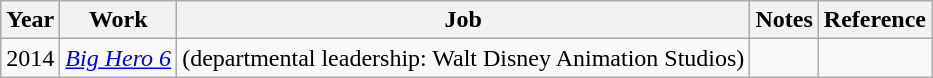<table class="wikitable sortable">
<tr>
<th>Year</th>
<th>Work</th>
<th>Job</th>
<th>Notes</th>
<th>Reference</th>
</tr>
<tr>
<td>2014</td>
<td><em><a href='#'>Big Hero 6</a></em></td>
<td>(departmental leadership: Walt Disney Animation Studios)</td>
<td></td>
<td></td>
</tr>
</table>
